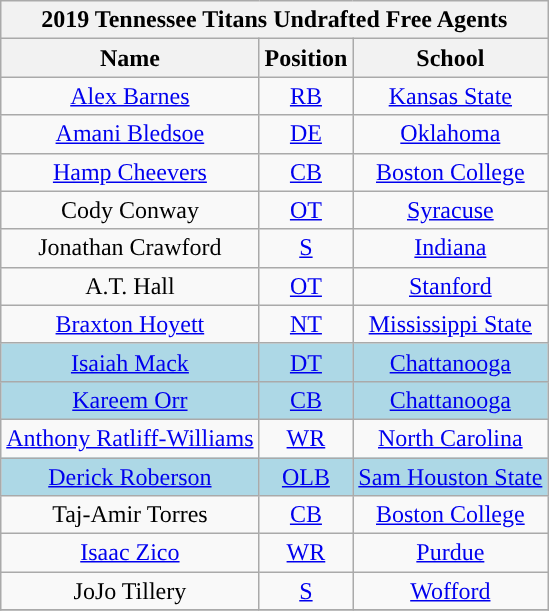<table class="wikitable">
<tr>
<th colspan=3>2019 Tennessee Titans Undrafted Free Agents</th>
</tr>
<tr>
<th>Name</th>
<th>Position</th>
<th>School</th>
</tr>
<tr align="center">
<td><a href='#'>Alex Barnes</a></td>
<td><a href='#'>RB</a></td>
<td><a href='#'>Kansas State</a></td>
</tr>
<tr align="center">
<td><a href='#'>Amani Bledsoe</a></td>
<td><a href='#'>DE</a></td>
<td><a href='#'>Oklahoma</a></td>
</tr>
<tr align="center">
<td><a href='#'>Hamp Cheevers</a></td>
<td><a href='#'>CB</a></td>
<td><a href='#'>Boston College</a></td>
</tr>
<tr align="center">
<td>Cody Conway</td>
<td><a href='#'>OT</a></td>
<td><a href='#'>Syracuse</a></td>
</tr>
<tr align="center">
<td>Jonathan Crawford</td>
<td><a href='#'>S</a></td>
<td><a href='#'>Indiana</a></td>
</tr>
<tr align="center">
<td>A.T. Hall</td>
<td><a href='#'>OT</a></td>
<td><a href='#'>Stanford</a></td>
</tr>
<tr align="center">
<td><a href='#'>Braxton Hoyett</a></td>
<td><a href='#'>NT</a></td>
<td><a href='#'>Mississippi State</a></td>
</tr>
<tr align="center" | style="background:#ADD8E6">
<td><a href='#'>Isaiah Mack</a></td>
<td><a href='#'>DT</a></td>
<td><a href='#'>Chattanooga</a></td>
</tr>
<tr align="center" | style="background:#ADD8E6">
<td><a href='#'>Kareem Orr</a></td>
<td><a href='#'>CB</a></td>
<td><a href='#'>Chattanooga</a></td>
</tr>
<tr align="center">
<td><a href='#'>Anthony Ratliff-Williams</a></td>
<td><a href='#'>WR</a></td>
<td><a href='#'>North Carolina</a></td>
</tr>
<tr align="center" | style="background:#ADD8E6">
<td><a href='#'>Derick Roberson</a></td>
<td><a href='#'>OLB</a></td>
<td><a href='#'>Sam Houston State</a></td>
</tr>
<tr align="center">
<td>Taj-Amir Torres</td>
<td><a href='#'>CB</a></td>
<td><a href='#'>Boston College</a></td>
</tr>
<tr align="center">
<td><a href='#'>Isaac Zico</a></td>
<td><a href='#'>WR</a></td>
<td><a href='#'>Purdue</a></td>
</tr>
<tr align="center">
<td>JoJo Tillery</td>
<td><a href='#'>S</a></td>
<td><a href='#'>Wofford</a></td>
</tr>
<tr>
</tr>
</table>
